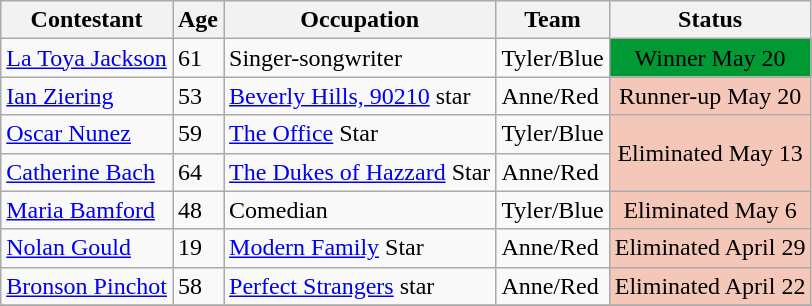<table class="wikitable"  style="border-collapse:collapse;">
<tr>
<th>Contestant</th>
<th>Age</th>
<th>Occupation</th>
<th>Team</th>
<th>Status</th>
</tr>
<tr>
<td><a href='#'>La Toya Jackson</a></td>
<td>61</td>
<td>Singer-songwriter</td>
<td>Tyler/Blue</td>
<td style="background:#093; text-align:center;"><span>Winner May 20</span></td>
</tr>
<tr>
<td><a href='#'>Ian Ziering</a></td>
<td>53</td>
<td><a href='#'>Beverly Hills, 90210</a> star</td>
<td>Anne/Red</td>
<td style="background:#f4c7b8; text-align:center;">Runner-up May 20</td>
</tr>
<tr>
<td><a href='#'>Oscar Nunez</a></td>
<td>59</td>
<td><a href='#'>The Office</a> Star</td>
<td>Tyler/Blue</td>
<td rowspan=2 style="background:#f4c7b8; text-align:center;">Eliminated May 13</td>
</tr>
<tr>
<td><a href='#'>Catherine Bach</a></td>
<td>64</td>
<td><a href='#'>The Dukes of Hazzard</a> Star</td>
<td>Anne/Red</td>
</tr>
<tr>
<td><a href='#'>Maria Bamford</a></td>
<td>48</td>
<td>Comedian</td>
<td>Tyler/Blue</td>
<td style="background:#f4c7b8; text-align:center;">Eliminated May 6</td>
</tr>
<tr>
<td><a href='#'>Nolan Gould</a></td>
<td>19</td>
<td><a href='#'>Modern Family</a> Star</td>
<td>Anne/Red</td>
<td style="background:#f4c7b8; text-align:center;">Eliminated April 29</td>
</tr>
<tr>
<td><a href='#'>Bronson Pinchot</a></td>
<td>58</td>
<td><a href='#'>Perfect Strangers</a> star</td>
<td>Anne/Red</td>
<td style="background:#f4c7b8; text-align:center;">Eliminated April 22</td>
</tr>
<tr>
</tr>
</table>
